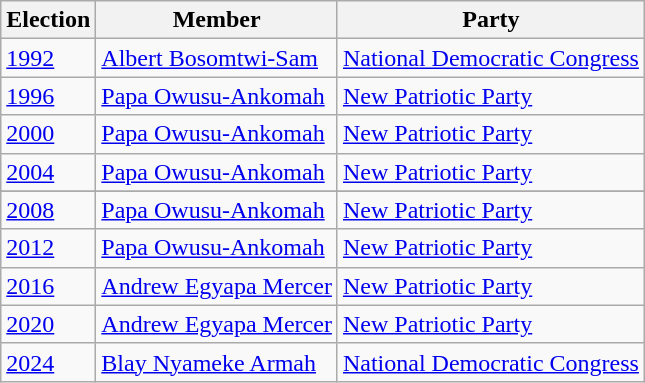<table class="wikitable">
<tr>
<th>Election</th>
<th>Member</th>
<th>Party</th>
</tr>
<tr>
<td><a href='#'>1992</a></td>
<td><a href='#'>Albert Bosomtwi-Sam</a></td>
<td><a href='#'>National Democratic Congress</a></td>
</tr>
<tr>
<td><a href='#'>1996</a></td>
<td><a href='#'>Papa Owusu-Ankomah</a></td>
<td><a href='#'>New Patriotic Party</a></td>
</tr>
<tr>
<td><a href='#'>2000</a></td>
<td><a href='#'>Papa Owusu-Ankomah</a></td>
<td><a href='#'>New Patriotic Party</a></td>
</tr>
<tr>
<td><a href='#'>2004</a></td>
<td><a href='#'>Papa Owusu-Ankomah</a></td>
<td><a href='#'>New Patriotic Party</a></td>
</tr>
<tr>
</tr>
<tr>
<td><a href='#'>2008</a></td>
<td><a href='#'>Papa Owusu-Ankomah</a></td>
<td><a href='#'>New Patriotic Party</a></td>
</tr>
<tr>
<td><a href='#'>2012</a></td>
<td><a href='#'>Papa Owusu-Ankomah</a></td>
<td><a href='#'>New Patriotic Party</a></td>
</tr>
<tr>
<td><a href='#'>2016</a></td>
<td><a href='#'>Andrew Egyapa Mercer</a></td>
<td><a href='#'>New Patriotic Party</a></td>
</tr>
<tr>
<td><a href='#'>2020</a></td>
<td><a href='#'>Andrew Egyapa Mercer</a></td>
<td><a href='#'>New Patriotic Party</a></td>
</tr>
<tr>
<td><a href='#'>2024</a></td>
<td><a href='#'>Blay Nyameke Armah</a></td>
<td><a href='#'>National Democratic Congress</a></td>
</tr>
</table>
